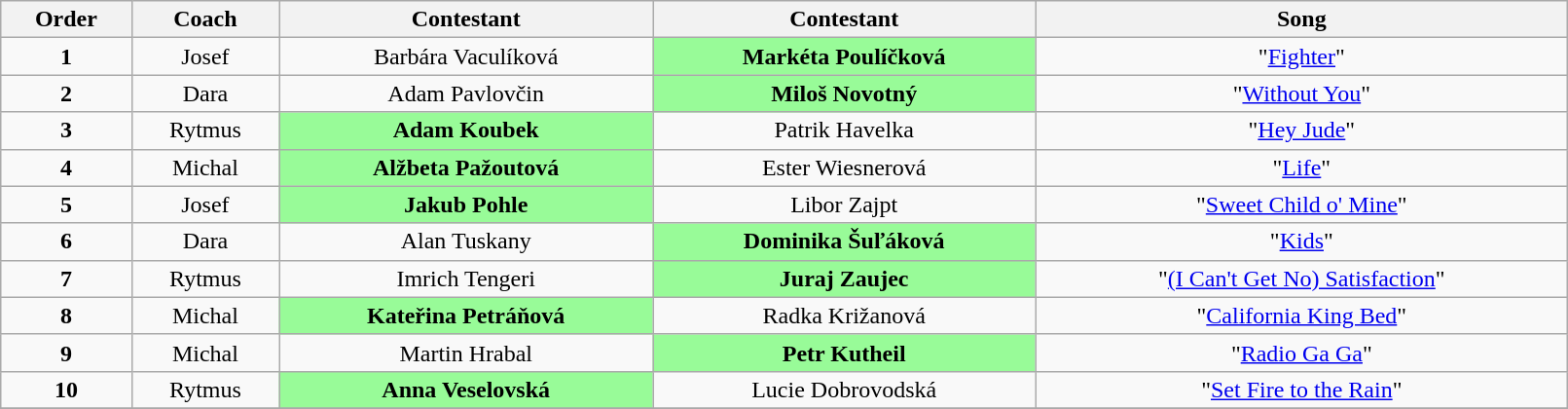<table class="wikitable sortable" style="text-align: center; width: 85%;">
<tr>
<th>Order</th>
<th>Coach</th>
<th>Contestant</th>
<th>Contestant</th>
<th>Song</th>
</tr>
<tr>
<td align="center"><strong>1</strong></td>
<td>Josef</td>
<td>Barbára Vaculíková</td>
<th style="background:palegreen">Markéta Poulíčková</th>
<td>"<a href='#'>Fighter</a>"</td>
</tr>
<tr>
<td align="center"><strong>2</strong></td>
<td>Dara</td>
<td>Adam Pavlovčin</td>
<th style="background:palegreen">Miloš Novotný</th>
<td>"<a href='#'>Without You</a>"</td>
</tr>
<tr>
<td align="center"><strong>3</strong></td>
<td>Rytmus</td>
<th style="background:palegreen">Adam Koubek</th>
<td>Patrik Havelka</td>
<td>"<a href='#'>Hey Jude</a>"</td>
</tr>
<tr>
<td align="center"><strong>4</strong></td>
<td>Michal</td>
<th style="background:palegreen">Alžbeta Pažoutová</th>
<td>Ester Wiesnerová</td>
<td>"<a href='#'>Life</a>"</td>
</tr>
<tr>
<td align="center"><strong>5</strong></td>
<td>Josef</td>
<th style="background:palegreen">Jakub Pohle</th>
<td>Libor Zajpt</td>
<td>"<a href='#'>Sweet Child o' Mine</a>"</td>
</tr>
<tr>
<td align="center"><strong>6</strong></td>
<td>Dara</td>
<td>Alan Tuskany</td>
<th style="background:palegreen">Dominika Šuľáková</th>
<td>"<a href='#'>Kids</a>"</td>
</tr>
<tr>
<td align="center"><strong>7</strong></td>
<td>Rytmus</td>
<td>Imrich Tengeri</td>
<th style="background:palegreen">Juraj Zaujec</th>
<td>"<a href='#'>(I Can't Get No) Satisfaction</a>"</td>
</tr>
<tr>
<td align="center"><strong>8</strong></td>
<td>Michal</td>
<th style="background:palegreen">Kateřina Petráňová</th>
<td>Radka Križanová</td>
<td>"<a href='#'>California King Bed</a>"</td>
</tr>
<tr>
<td align="center"><strong>9</strong></td>
<td>Michal</td>
<td>Martin Hrabal</td>
<th style="background:palegreen">Petr Kutheil</th>
<td>"<a href='#'>Radio Ga Ga</a>"</td>
</tr>
<tr>
<td align="center"><strong>10</strong></td>
<td>Rytmus</td>
<th style="background:palegreen">Anna Veselovská</th>
<td>Lucie Dobrovodská</td>
<td>"<a href='#'>Set Fire to the Rain</a>"</td>
</tr>
<tr>
</tr>
</table>
